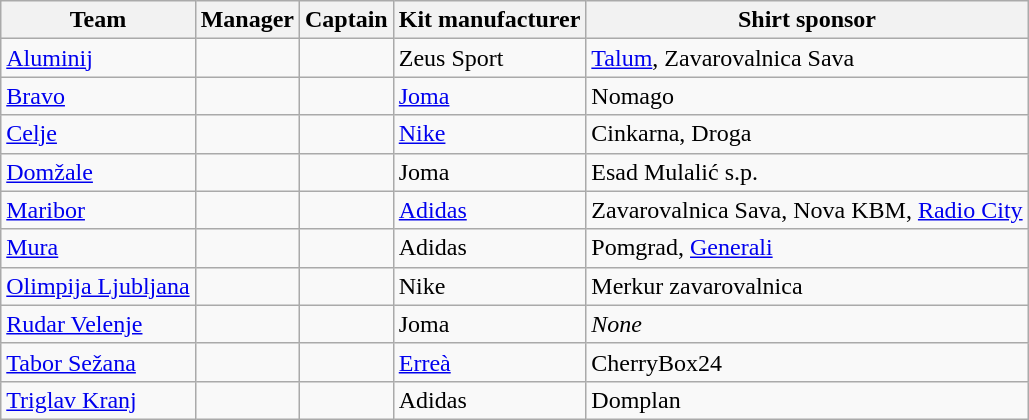<table class="wikitable sortable">
<tr>
<th>Team</th>
<th>Manager</th>
<th>Captain</th>
<th>Kit manufacturer</th>
<th>Shirt sponsor</th>
</tr>
<tr>
<td><a href='#'>Aluminij</a></td>
<td> </td>
<td> </td>
<td>Zeus Sport</td>
<td><a href='#'>Talum</a>, Zavarovalnica Sava</td>
</tr>
<tr>
<td><a href='#'>Bravo</a></td>
<td> </td>
<td> </td>
<td><a href='#'>Joma</a></td>
<td>Nomago</td>
</tr>
<tr>
<td><a href='#'>Celje</a></td>
<td> </td>
<td> </td>
<td><a href='#'>Nike</a></td>
<td>Cinkarna, Droga</td>
</tr>
<tr>
<td><a href='#'>Domžale</a></td>
<td> </td>
<td> </td>
<td>Joma</td>
<td>Esad Mulalić s.p.</td>
</tr>
<tr>
<td><a href='#'>Maribor</a></td>
<td> </td>
<td> </td>
<td><a href='#'>Adidas</a></td>
<td>Zavarovalnica Sava, Nova KBM, <a href='#'>Radio City</a></td>
</tr>
<tr>
<td><a href='#'>Mura</a></td>
<td> </td>
<td> </td>
<td>Adidas</td>
<td>Pomgrad, <a href='#'>Generali</a></td>
</tr>
<tr>
<td><a href='#'>Olimpija Ljubljana</a></td>
<td> </td>
<td> </td>
<td>Nike</td>
<td>Merkur zavarovalnica</td>
</tr>
<tr>
<td><a href='#'>Rudar Velenje</a></td>
<td> </td>
<td> </td>
<td>Joma</td>
<td><em>None</em></td>
</tr>
<tr>
<td><a href='#'>Tabor Sežana</a></td>
<td> </td>
<td> </td>
<td><a href='#'>Erreà</a></td>
<td>CherryBox24</td>
</tr>
<tr>
<td><a href='#'>Triglav Kranj</a></td>
<td> </td>
<td> </td>
<td>Adidas</td>
<td>Domplan</td>
</tr>
</table>
